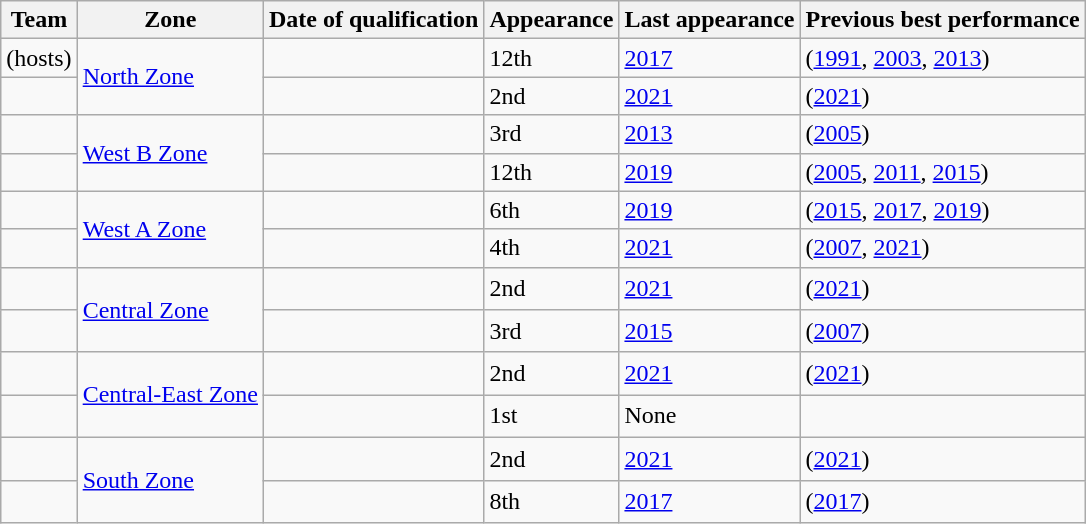<table class="wikitable sortable" style="text-align: left;">
<tr>
<th>Team</th>
<th>Zone</th>
<th>Date of qualification</th>
<th data-sort-type="number">Appearance</th>
<th>Last appearance</th>
<th>Previous best performance</th>
</tr>
<tr>
<td> (hosts)</td>
<td rowspan=2><a href='#'>North Zone</a></td>
<td></td>
<td>12th</td>
<td><a href='#'>2017</a></td>
<td><strong></strong> (<a href='#'>1991</a>, <a href='#'>2003</a>, <a href='#'>2013</a>)</td>
</tr>
<tr>
<td></td>
<td></td>
<td>2nd</td>
<td><a href='#'>2021</a></td>
<td> (<a href='#'>2021</a>)</td>
</tr>
<tr>
<td></td>
<td rowspan=2><a href='#'>West B Zone</a></td>
<td></td>
<td>3rd</td>
<td><a href='#'>2013</a></td>
<td> (<a href='#'>2005</a>)</td>
</tr>
<tr>
<td></td>
<td></td>
<td>12th</td>
<td><a href='#'>2019</a></td>
<td><strong></strong> (<a href='#'>2005</a>, <a href='#'>2011</a>, <a href='#'>2015</a>)</td>
</tr>
<tr>
<td></td>
<td rowspan="2"><a href='#'>West A Zone</a></td>
<td></td>
<td>6th</td>
<td><a href='#'>2019</a></td>
<td> (<a href='#'>2015</a>, <a href='#'>2017</a>, <a href='#'>2019</a>)</td>
</tr>
<tr>
<td></td>
<td></td>
<td>4th</td>
<td><a href='#'>2021</a></td>
<td> (<a href='#'>2007</a>, <a href='#'>2021</a>)</td>
</tr>
<tr>
<td>　</td>
<td rowspan=2><a href='#'>Central Zone</a></td>
<td></td>
<td>2nd</td>
<td><a href='#'>2021</a></td>
<td> (<a href='#'>2021</a>)</td>
</tr>
<tr>
<td>　</td>
<td></td>
<td>3rd</td>
<td><a href='#'>2015</a></td>
<td><strong></strong> (<a href='#'>2007</a>)</td>
</tr>
<tr>
<td>　</td>
<td rowspan=2><a href='#'>Central-East Zone</a></td>
<td></td>
<td>2nd</td>
<td><a href='#'>2021</a></td>
<td> (<a href='#'>2021</a>)</td>
</tr>
<tr>
<td>　</td>
<td></td>
<td>1st</td>
<td>None</td>
<td></td>
</tr>
<tr>
<td>　</td>
<td rowspan=2><a href='#'>South Zone</a></td>
<td></td>
<td>2nd</td>
<td><a href='#'>2021</a></td>
<td> (<a href='#'>2021</a>)</td>
</tr>
<tr>
<td>　</td>
<td></td>
<td>8th</td>
<td><a href='#'>2017</a></td>
<td><strong></strong> (<a href='#'>2017</a>)</td>
</tr>
</table>
